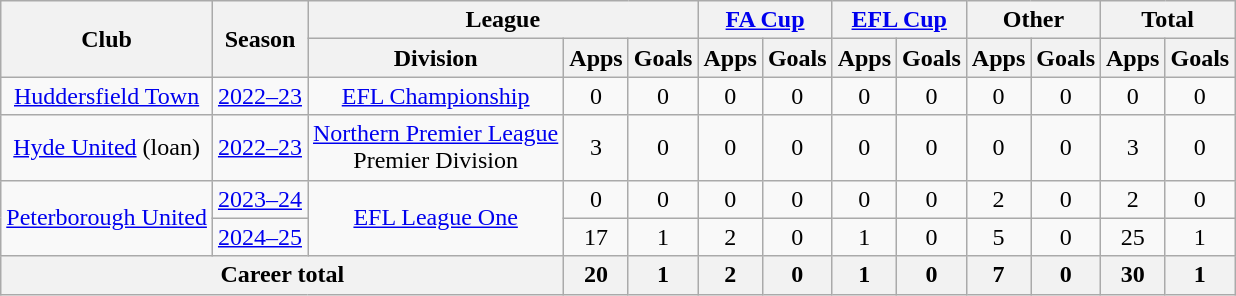<table class="wikitable" style="text-align:center;">
<tr>
<th rowspan="2">Club</th>
<th rowspan="2">Season</th>
<th colspan="3">League</th>
<th colspan="2"><a href='#'>FA Cup</a></th>
<th colspan="2"><a href='#'>EFL Cup</a></th>
<th colspan="2">Other</th>
<th colspan="2">Total</th>
</tr>
<tr>
<th>Division</th>
<th>Apps</th>
<th>Goals</th>
<th>Apps</th>
<th>Goals</th>
<th>Apps</th>
<th>Goals</th>
<th>Apps</th>
<th>Goals</th>
<th>Apps</th>
<th>Goals</th>
</tr>
<tr>
<td><a href='#'>Huddersfield Town</a></td>
<td><a href='#'>2022–23</a></td>
<td><a href='#'>EFL Championship</a></td>
<td>0</td>
<td>0</td>
<td>0</td>
<td>0</td>
<td>0</td>
<td>0</td>
<td>0</td>
<td>0</td>
<td>0</td>
<td>0</td>
</tr>
<tr>
<td><a href='#'>Hyde United</a> (loan)</td>
<td><a href='#'>2022–23</a></td>
<td><a href='#'>Northern Premier League</a><br>Premier Division</td>
<td>3</td>
<td>0</td>
<td>0</td>
<td>0</td>
<td>0</td>
<td>0</td>
<td>0</td>
<td>0</td>
<td>3</td>
<td>0</td>
</tr>
<tr>
<td rowspan="2"><a href='#'>Peterborough United</a></td>
<td><a href='#'>2023–24</a></td>
<td rowspan="2"><a href='#'>EFL League One</a></td>
<td>0</td>
<td>0</td>
<td>0</td>
<td>0</td>
<td>0</td>
<td>0</td>
<td>2</td>
<td>0</td>
<td>2</td>
<td>0</td>
</tr>
<tr>
<td><a href='#'>2024–25</a></td>
<td>17</td>
<td>1</td>
<td>2</td>
<td>0</td>
<td>1</td>
<td>0</td>
<td>5</td>
<td>0</td>
<td>25</td>
<td>1</td>
</tr>
<tr>
<th colspan="3">Career total</th>
<th>20</th>
<th>1</th>
<th>2</th>
<th>0</th>
<th>1</th>
<th>0</th>
<th>7</th>
<th>0</th>
<th>30</th>
<th>1</th>
</tr>
</table>
